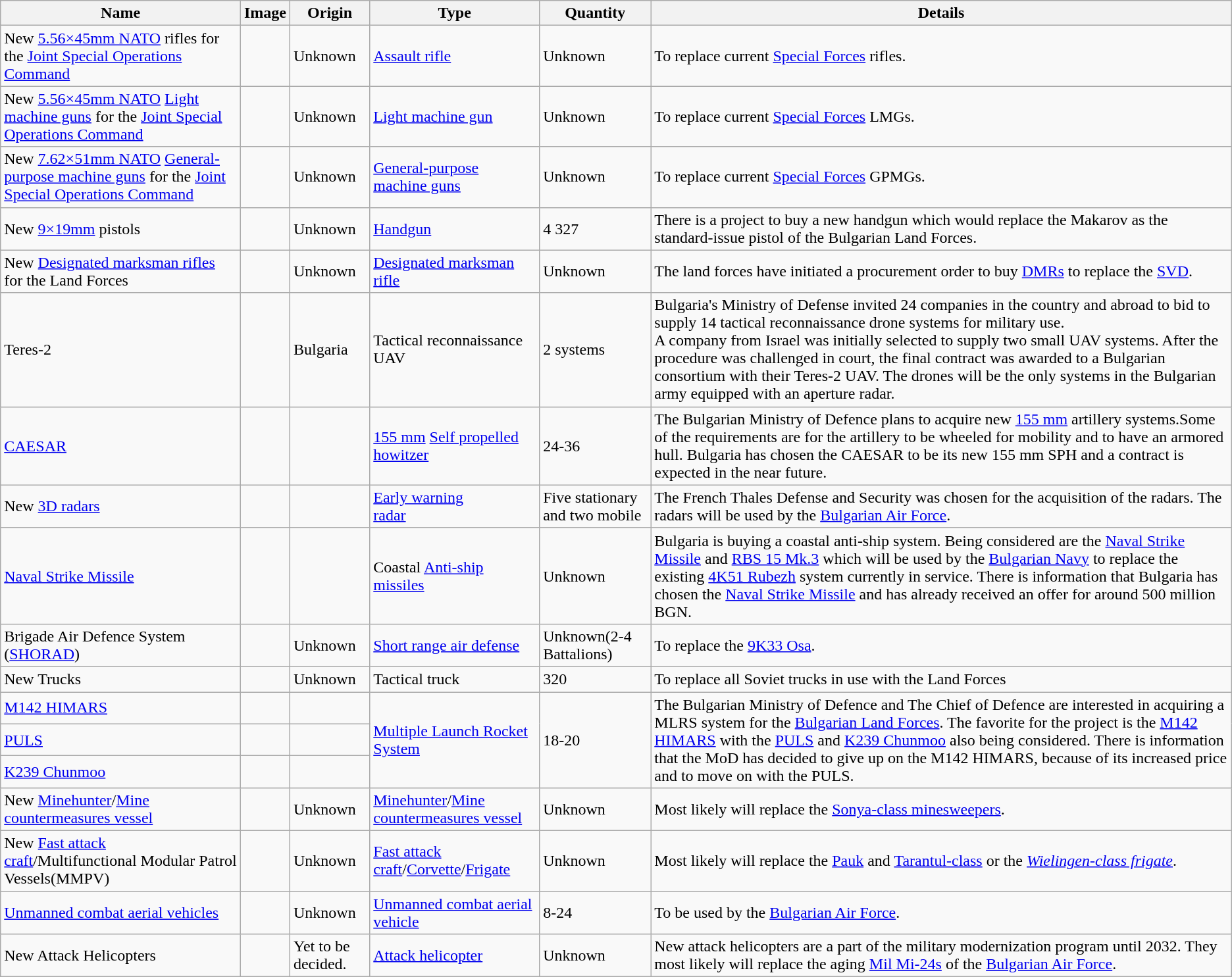<table class="wikitable">
<tr>
<th>Name</th>
<th>Image</th>
<th>Origin</th>
<th>Type</th>
<th>Quantity</th>
<th>Details</th>
</tr>
<tr>
<td>New <a href='#'>5.56×45mm NATO</a> rifles for the <a href='#'>Joint Special Operations Command</a></td>
<td></td>
<td>Unknown</td>
<td><a href='#'>Assault rifle</a></td>
<td>Unknown</td>
<td>To replace current <a href='#'>Special Forces</a> rifles.</td>
</tr>
<tr>
<td>New <a href='#'>5.56×45mm NATO</a> <a href='#'>Light machine guns</a> for the <a href='#'>Joint Special Operations Command</a></td>
<td></td>
<td>Unknown</td>
<td><a href='#'>Light machine gun</a></td>
<td>Unknown</td>
<td>To replace current <a href='#'>Special Forces</a> LMGs.</td>
</tr>
<tr>
<td>New <a href='#'>7.62×51mm NATO</a> <a href='#'>General-purpose machine guns</a> for the <a href='#'>Joint Special Operations Command</a></td>
<td></td>
<td>Unknown</td>
<td><a href='#'>General-purpose machine guns</a></td>
<td>Unknown</td>
<td>To replace current <a href='#'>Special Forces</a> GPMGs.</td>
</tr>
<tr>
<td>New <a href='#'>9×19mm</a> pistols</td>
<td></td>
<td>Unknown</td>
<td><a href='#'>Handgun</a></td>
<td>4 327</td>
<td>There is a project to buy a new handgun which would replace the Makarov as the standard-issue pistol of the Bulgarian Land Forces.</td>
</tr>
<tr>
<td>New <a href='#'>Designated marksman rifles</a> for the Land Forces</td>
<td></td>
<td>Unknown</td>
<td><a href='#'>Designated marksman rifle</a></td>
<td>Unknown</td>
<td>The land forces have initiated a procurement order to buy <a href='#'>DMRs</a> to replace the <a href='#'>SVD</a>.</td>
</tr>
<tr>
<td>Teres-2</td>
<td></td>
<td>Bulgaria</td>
<td>Tactical reconnaissance UAV</td>
<td>2 systems</td>
<td>Bulgaria's Ministry of Defense invited 24 companies in the country and abroad to bid to supply 14 tactical reconnaissance drone systems for military use.<br>A company from Israel was initially selected to supply two small UAV systems. After the procedure was challenged in court, the final contract was awarded to a Bulgarian consortium with their Teres-2 UAV. The drones will be the only systems in the Bulgarian army equipped with an aperture radar.</td>
</tr>
<tr>
<td><a href='#'>CAESAR</a></td>
<td></td>
<td></td>
<td><a href='#'>155 mm</a> <a href='#'>Self propelled howitzer</a></td>
<td>24-36</td>
<td>The Bulgarian Ministry of Defence plans to acquire new <a href='#'>155 mm</a> artillery systems.Some of the requirements are for the artillery to be wheeled for mobility and to have an armored hull. Bulgaria has chosen the CAESAR to be its new 155 mm SPH and a contract is expected in the near future.</td>
</tr>
<tr>
<td>New <a href='#'>3D radars</a></td>
<td></td>
<td></td>
<td><a href='#'>Early warning</a><br><a href='#'>radar</a></td>
<td>Five stationary and two mobile</td>
<td>The French Thales Defense and Security was chosen for the acquisition of the radars. The radars will be used by the <a href='#'>Bulgarian Air Force</a>.</td>
</tr>
<tr>
<td><a href='#'>Naval Strike Missile</a></td>
<td></td>
<td></td>
<td>Coastal <a href='#'>Anti-ship missiles</a></td>
<td>Unknown</td>
<td>Bulgaria is buying a coastal anti-ship system. Being considered are the <a href='#'>Naval Strike Missile</a> and <a href='#'>RBS 15 Mk.3</a> which will be used by the <a href='#'>Bulgarian Navy</a> to replace the existing <a href='#'>4K51 Rubezh</a> system currently in service. There is information that Bulgaria has chosen the <a href='#'>Naval Strike Missile</a> and has already received an offer for around 500 million BGN.</td>
</tr>
<tr>
<td>Brigade Air Defence System (<a href='#'>SHORAD</a>)</td>
<td></td>
<td>Unknown</td>
<td><a href='#'>Short range air defense</a></td>
<td>Unknown(2-4 Battalions)</td>
<td>To replace the <a href='#'>9K33 Osa</a>.</td>
</tr>
<tr>
<td>New Trucks</td>
<td></td>
<td>Unknown</td>
<td>Tactical truck</td>
<td>320</td>
<td>To replace all Soviet trucks in use with the Land Forces</td>
</tr>
<tr>
<td><a href='#'>M142 HIMARS</a></td>
<td></td>
<td></td>
<td rowspan="3"><a href='#'>Multiple Launch Rocket System</a></td>
<td rowspan="3">18-20</td>
<td rowspan="3">The Bulgarian Ministry of Defence and The Chief of Defence are interested in acquiring a MLRS system for the <a href='#'>Bulgarian Land Forces</a>. The favorite for the project is the <a href='#'>M142 HIMARS</a> with the <a href='#'>PULS</a> and <a href='#'>K239 Chunmoo</a> also being considered. There is information that the MoD has decided to give up on the M142 HIMARS, because of its increased price and to move on with the PULS.</td>
</tr>
<tr>
<td><a href='#'>PULS</a></td>
<td></td>
<td></td>
</tr>
<tr>
<td><a href='#'>K239 Chunmoo</a></td>
<td></td>
<td><small></small></td>
</tr>
<tr>
<td>New <a href='#'>Minehunter</a>/<a href='#'>Mine countermeasures vessel</a></td>
<td></td>
<td>Unknown</td>
<td><a href='#'>Minehunter</a>/<a href='#'>Mine countermeasures vessel</a></td>
<td>Unknown</td>
<td>Most likely will replace the <a href='#'>Sonya-class minesweepers</a>.</td>
</tr>
<tr>
<td>New <a href='#'>Fast attack craft</a>/Multifunctional Modular Patrol Vessels(MMPV)</td>
<td></td>
<td>Unknown</td>
<td><a href='#'>Fast attack craft</a>/<a href='#'>Corvette</a>/<a href='#'>Frigate</a></td>
<td>Unknown</td>
<td>Most likely will replace the <a href='#'>Pauk</a> and <a href='#'>Tarantul-class</a> or the <a href='#'><em>Wielingen-class frigate</em></a>.</td>
</tr>
<tr>
<td><a href='#'>Unmanned combat aerial vehicles</a></td>
<td></td>
<td>Unknown</td>
<td><a href='#'>Unmanned combat aerial vehicle</a></td>
<td>8-24</td>
<td>To be used by the <a href='#'>Bulgarian Air Force</a>.</td>
</tr>
<tr>
<td>New Attack Helicopters</td>
<td></td>
<td>Yet to be decided.</td>
<td><a href='#'>Attack helicopter</a></td>
<td>Unknown</td>
<td>New attack helicopters are a part of the military modernization program until 2032. They most likely will replace the aging <a href='#'>Mil Mi-24s</a> of the <a href='#'>Bulgarian Air Force</a>.</td>
</tr>
</table>
